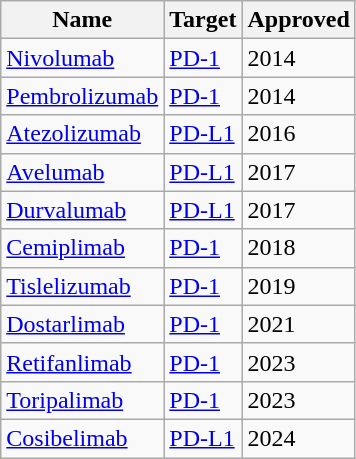<table class="wikitable floatright">
<tr>
<th>Name</th>
<th>Target</th>
<th>Approved</th>
</tr>
<tr>
<td><a href='#'>Nivolumab</a></td>
<td><a href='#'>PD-1</a></td>
<td>2014</td>
</tr>
<tr>
<td><a href='#'>Pembrolizumab</a></td>
<td><a href='#'>PD-1</a></td>
<td>2014</td>
</tr>
<tr>
<td><a href='#'>Atezolizumab</a></td>
<td><a href='#'>PD-L1</a></td>
<td>2016</td>
</tr>
<tr>
<td><a href='#'>Avelumab</a></td>
<td><a href='#'>PD-L1</a></td>
<td>2017</td>
</tr>
<tr>
<td><a href='#'>Durvalumab</a></td>
<td><a href='#'>PD-L1</a></td>
<td>2017</td>
</tr>
<tr>
<td><a href='#'>Cemiplimab</a></td>
<td><a href='#'>PD-1</a></td>
<td>2018</td>
</tr>
<tr>
<td><a href='#'>Tislelizumab</a></td>
<td><a href='#'>PD-1</a></td>
<td>2019</td>
</tr>
<tr>
<td><a href='#'>Dostarlimab</a></td>
<td><a href='#'>PD-1</a></td>
<td>2021</td>
</tr>
<tr>
<td><a href='#'>Retifanlimab</a></td>
<td><a href='#'>PD-1</a></td>
<td>2023</td>
</tr>
<tr>
<td><a href='#'>Toripalimab</a></td>
<td><a href='#'>PD-1</a></td>
<td>2023</td>
</tr>
<tr>
<td><a href='#'>Cosibelimab</a></td>
<td><a href='#'>PD-L1</a></td>
<td>2024</td>
</tr>
</table>
